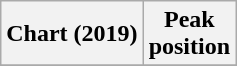<table class="wikitable sortable plainrowheaders" style="text-align:center">
<tr>
<th scope="col">Chart (2019)</th>
<th scope="col">Peak<br>position</th>
</tr>
<tr>
</tr>
</table>
